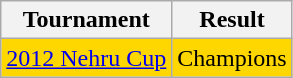<table class="wikitable">
<tr>
<th>Tournament</th>
<th>Result</th>
</tr>
<tr style="background:gold;">
<td> <a href='#'>2012 Nehru Cup</a></td>
<td>Champions</td>
</tr>
</table>
